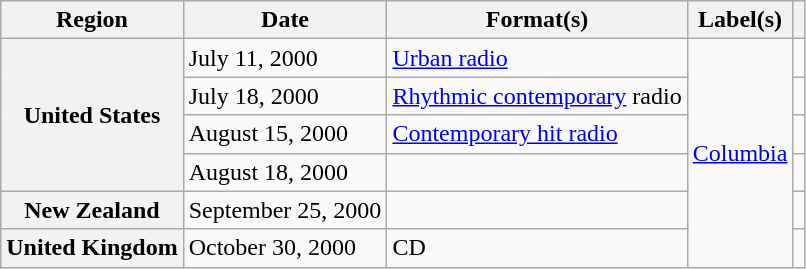<table class="wikitable plainrowheaders">
<tr>
<th scope="col">Region</th>
<th scope="col">Date</th>
<th scope="col">Format(s)</th>
<th scope="col">Label(s)</th>
<th scope="col"></th>
</tr>
<tr>
<th scope="row" rowspan="4">United States</th>
<td>July 11, 2000</td>
<td><a href='#'>Urban radio</a></td>
<td rowspan="6"><a href='#'>Columbia</a></td>
<td align="center"></td>
</tr>
<tr>
<td>July 18, 2000</td>
<td><a href='#'>Rhythmic contemporary</a> radio</td>
<td align="center"></td>
</tr>
<tr>
<td>August 15, 2000</td>
<td><a href='#'>Contemporary hit radio</a></td>
<td align="center"></td>
</tr>
<tr>
<td>August 18, 2000</td>
<td></td>
<td align="center"></td>
</tr>
<tr>
<th scope="row">New Zealand</th>
<td>September 25, 2000</td>
<td></td>
<td align="center"></td>
</tr>
<tr>
<th scope="row">United Kingdom</th>
<td>October 30, 2000</td>
<td>CD</td>
<td align="center"></td>
</tr>
</table>
